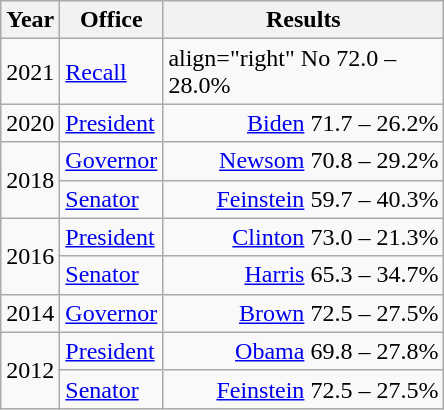<table class=wikitable>
<tr>
<th width="30">Year</th>
<th width="60">Office</th>
<th width="180">Results</th>
</tr>
<tr>
<td>2021</td>
<td><a href='#'>Recall</a></td>
<td>align="right"  No 72.0 – 28.0%</td>
</tr>
<tr>
<td rowspan="1">2020</td>
<td><a href='#'>President</a></td>
<td align="right" ><a href='#'>Biden</a> 71.7 – 26.2%</td>
</tr>
<tr>
<td rowspan="2">2018</td>
<td><a href='#'>Governor</a></td>
<td align="right" ><a href='#'>Newsom</a> 70.8 – 29.2%</td>
</tr>
<tr>
<td><a href='#'>Senator</a></td>
<td align="right" ><a href='#'>Feinstein</a> 59.7 – 40.3%</td>
</tr>
<tr>
<td rowspan="2">2016</td>
<td><a href='#'>President</a></td>
<td align="right" ><a href='#'>Clinton</a> 73.0 – 21.3%</td>
</tr>
<tr>
<td><a href='#'>Senator</a></td>
<td align="right" ><a href='#'>Harris</a> 65.3 – 34.7%</td>
</tr>
<tr>
<td>2014</td>
<td><a href='#'>Governor</a></td>
<td align="right" ><a href='#'>Brown</a> 72.5 – 27.5%</td>
</tr>
<tr>
<td rowspan="2">2012</td>
<td><a href='#'>President</a></td>
<td align="right" ><a href='#'>Obama</a> 69.8 – 27.8%</td>
</tr>
<tr>
<td><a href='#'>Senator</a></td>
<td align="right" ><a href='#'>Feinstein</a> 72.5 – 27.5%</td>
</tr>
</table>
